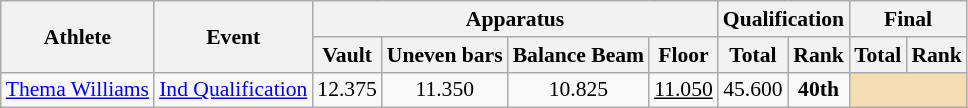<table class="wikitable" style="font-size:90%">
<tr>
<th rowspan="2">Athlete</th>
<th rowspan="2">Event</th>
<th colspan = "4">Apparatus</th>
<th colspan = "2">Qualification</th>
<th colspan = "2">Final</th>
</tr>
<tr>
<th>Vault</th>
<th>Uneven bars</th>
<th>Balance Beam</th>
<th>Floor</th>
<th>Total</th>
<th>Rank</th>
<th>Total</th>
<th>Rank</th>
</tr>
<tr>
<td><a href='#'>Thema Williams</a></td>
<td><a href='#'>Ind Qualification</a></td>
<td align=center>12.375</td>
<td align=center>11.350</td>
<td align=center>10.825</td>
<td align=center><u>11.050</u></td>
<td align=center>45.600</td>
<td align=center><strong>40th</strong></td>
<td align=center colspan=2 bgcolor=wheat></td>
</tr>
</table>
